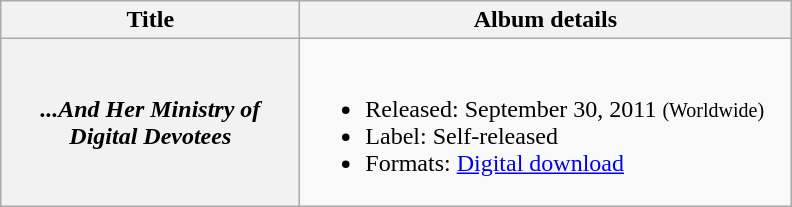<table class="wikitable plainrowheaders">
<tr>
<th scope="col" style="width:12em;">Title</th>
<th scope="col" style="width:20em;">Album details</th>
</tr>
<tr>
<th scope="row"><em>...And Her Ministry of Digital Devotees</em></th>
<td><br><ul><li>Released: September 30, 2011 <small>(Worldwide)</small></li><li>Label: Self-released</li><li>Formats: <a href='#'>Digital download</a></li></ul></td>
</tr>
</table>
